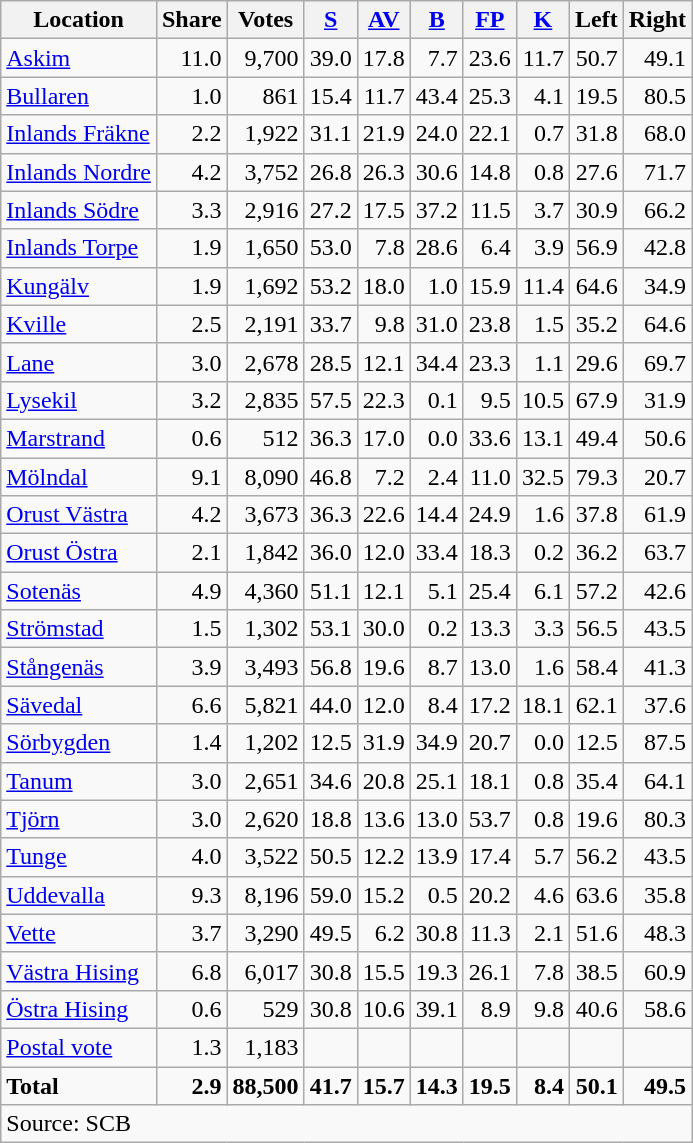<table class="wikitable sortable" style=text-align:right>
<tr>
<th>Location</th>
<th>Share</th>
<th>Votes</th>
<th><a href='#'>S</a></th>
<th><a href='#'>AV</a></th>
<th><a href='#'>B</a></th>
<th><a href='#'>FP</a></th>
<th><a href='#'>K</a></th>
<th>Left</th>
<th>Right</th>
</tr>
<tr>
<td align=left><a href='#'>Askim</a></td>
<td>11.0</td>
<td>9,700</td>
<td>39.0</td>
<td>17.8</td>
<td>7.7</td>
<td>23.6</td>
<td>11.7</td>
<td>50.7</td>
<td>49.1</td>
</tr>
<tr>
<td align=left><a href='#'>Bullaren</a></td>
<td>1.0</td>
<td>861</td>
<td>15.4</td>
<td>11.7</td>
<td>43.4</td>
<td>25.3</td>
<td>4.1</td>
<td>19.5</td>
<td>80.5</td>
</tr>
<tr>
<td align=left><a href='#'>Inlands Fräkne</a></td>
<td>2.2</td>
<td>1,922</td>
<td>31.1</td>
<td>21.9</td>
<td>24.0</td>
<td>22.1</td>
<td>0.7</td>
<td>31.8</td>
<td>68.0</td>
</tr>
<tr>
<td align=left><a href='#'>Inlands Nordre</a></td>
<td>4.2</td>
<td>3,752</td>
<td>26.8</td>
<td>26.3</td>
<td>30.6</td>
<td>14.8</td>
<td>0.8</td>
<td>27.6</td>
<td>71.7</td>
</tr>
<tr>
<td align=left><a href='#'>Inlands Södre</a></td>
<td>3.3</td>
<td>2,916</td>
<td>27.2</td>
<td>17.5</td>
<td>37.2</td>
<td>11.5</td>
<td>3.7</td>
<td>30.9</td>
<td>66.2</td>
</tr>
<tr>
<td align=left><a href='#'>Inlands Torpe</a></td>
<td>1.9</td>
<td>1,650</td>
<td>53.0</td>
<td>7.8</td>
<td>28.6</td>
<td>6.4</td>
<td>3.9</td>
<td>56.9</td>
<td>42.8</td>
</tr>
<tr>
<td align=left><a href='#'>Kungälv</a></td>
<td>1.9</td>
<td>1,692</td>
<td>53.2</td>
<td>18.0</td>
<td>1.0</td>
<td>15.9</td>
<td>11.4</td>
<td>64.6</td>
<td>34.9</td>
</tr>
<tr>
<td align=left><a href='#'>Kville</a></td>
<td>2.5</td>
<td>2,191</td>
<td>33.7</td>
<td>9.8</td>
<td>31.0</td>
<td>23.8</td>
<td>1.5</td>
<td>35.2</td>
<td>64.6</td>
</tr>
<tr>
<td align=left><a href='#'>Lane</a></td>
<td>3.0</td>
<td>2,678</td>
<td>28.5</td>
<td>12.1</td>
<td>34.4</td>
<td>23.3</td>
<td>1.1</td>
<td>29.6</td>
<td>69.7</td>
</tr>
<tr>
<td align=left><a href='#'>Lysekil</a></td>
<td>3.2</td>
<td>2,835</td>
<td>57.5</td>
<td>22.3</td>
<td>0.1</td>
<td>9.5</td>
<td>10.5</td>
<td>67.9</td>
<td>31.9</td>
</tr>
<tr>
<td align=left><a href='#'>Marstrand</a></td>
<td>0.6</td>
<td>512</td>
<td>36.3</td>
<td>17.0</td>
<td>0.0</td>
<td>33.6</td>
<td>13.1</td>
<td>49.4</td>
<td>50.6</td>
</tr>
<tr>
<td align=left><a href='#'>Mölndal</a></td>
<td>9.1</td>
<td>8,090</td>
<td>46.8</td>
<td>7.2</td>
<td>2.4</td>
<td>11.0</td>
<td>32.5</td>
<td>79.3</td>
<td>20.7</td>
</tr>
<tr>
<td align=left><a href='#'>Orust Västra</a></td>
<td>4.2</td>
<td>3,673</td>
<td>36.3</td>
<td>22.6</td>
<td>14.4</td>
<td>24.9</td>
<td>1.6</td>
<td>37.8</td>
<td>61.9</td>
</tr>
<tr>
<td align=left><a href='#'>Orust Östra</a></td>
<td>2.1</td>
<td>1,842</td>
<td>36.0</td>
<td>12.0</td>
<td>33.4</td>
<td>18.3</td>
<td>0.2</td>
<td>36.2</td>
<td>63.7</td>
</tr>
<tr>
<td align=left><a href='#'>Sotenäs</a></td>
<td>4.9</td>
<td>4,360</td>
<td>51.1</td>
<td>12.1</td>
<td>5.1</td>
<td>25.4</td>
<td>6.1</td>
<td>57.2</td>
<td>42.6</td>
</tr>
<tr>
<td align=left><a href='#'>Strömstad</a></td>
<td>1.5</td>
<td>1,302</td>
<td>53.1</td>
<td>30.0</td>
<td>0.2</td>
<td>13.3</td>
<td>3.3</td>
<td>56.5</td>
<td>43.5</td>
</tr>
<tr>
<td align=left><a href='#'>Stångenäs</a></td>
<td>3.9</td>
<td>3,493</td>
<td>56.8</td>
<td>19.6</td>
<td>8.7</td>
<td>13.0</td>
<td>1.6</td>
<td>58.4</td>
<td>41.3</td>
</tr>
<tr>
<td align=left><a href='#'>Sävedal</a></td>
<td>6.6</td>
<td>5,821</td>
<td>44.0</td>
<td>12.0</td>
<td>8.4</td>
<td>17.2</td>
<td>18.1</td>
<td>62.1</td>
<td>37.6</td>
</tr>
<tr>
<td align=left><a href='#'>Sörbygden</a></td>
<td>1.4</td>
<td>1,202</td>
<td>12.5</td>
<td>31.9</td>
<td>34.9</td>
<td>20.7</td>
<td>0.0</td>
<td>12.5</td>
<td>87.5</td>
</tr>
<tr>
<td align=left><a href='#'>Tanum</a></td>
<td>3.0</td>
<td>2,651</td>
<td>34.6</td>
<td>20.8</td>
<td>25.1</td>
<td>18.1</td>
<td>0.8</td>
<td>35.4</td>
<td>64.1</td>
</tr>
<tr>
<td align=left><a href='#'>Tjörn</a></td>
<td>3.0</td>
<td>2,620</td>
<td>18.8</td>
<td>13.6</td>
<td>13.0</td>
<td>53.7</td>
<td>0.8</td>
<td>19.6</td>
<td>80.3</td>
</tr>
<tr>
<td align=left><a href='#'>Tunge</a></td>
<td>4.0</td>
<td>3,522</td>
<td>50.5</td>
<td>12.2</td>
<td>13.9</td>
<td>17.4</td>
<td>5.7</td>
<td>56.2</td>
<td>43.5</td>
</tr>
<tr>
<td align=left><a href='#'>Uddevalla</a></td>
<td>9.3</td>
<td>8,196</td>
<td>59.0</td>
<td>15.2</td>
<td>0.5</td>
<td>20.2</td>
<td>4.6</td>
<td>63.6</td>
<td>35.8</td>
</tr>
<tr>
<td align=left><a href='#'>Vette</a></td>
<td>3.7</td>
<td>3,290</td>
<td>49.5</td>
<td>6.2</td>
<td>30.8</td>
<td>11.3</td>
<td>2.1</td>
<td>51.6</td>
<td>48.3</td>
</tr>
<tr>
<td align=left><a href='#'>Västra Hising</a></td>
<td>6.8</td>
<td>6,017</td>
<td>30.8</td>
<td>15.5</td>
<td>19.3</td>
<td>26.1</td>
<td>7.8</td>
<td>38.5</td>
<td>60.9</td>
</tr>
<tr>
<td align=left><a href='#'>Östra Hising</a></td>
<td>0.6</td>
<td>529</td>
<td>30.8</td>
<td>10.6</td>
<td>39.1</td>
<td>8.9</td>
<td>9.8</td>
<td>40.6</td>
<td>58.6</td>
</tr>
<tr>
<td align=left><a href='#'>Postal vote</a></td>
<td>1.3</td>
<td>1,183</td>
<td></td>
<td></td>
<td></td>
<td></td>
<td></td>
<td></td>
<td></td>
</tr>
<tr>
<td align=left><strong>Total</strong></td>
<td><strong>2.9</strong></td>
<td><strong>88,500</strong></td>
<td><strong>41.7</strong></td>
<td><strong>15.7</strong></td>
<td><strong>14.3</strong></td>
<td><strong>19.5</strong></td>
<td><strong>8.4</strong></td>
<td><strong>50.1</strong></td>
<td><strong>49.5</strong></td>
</tr>
<tr>
<td align=left colspan=10>Source: SCB </td>
</tr>
</table>
